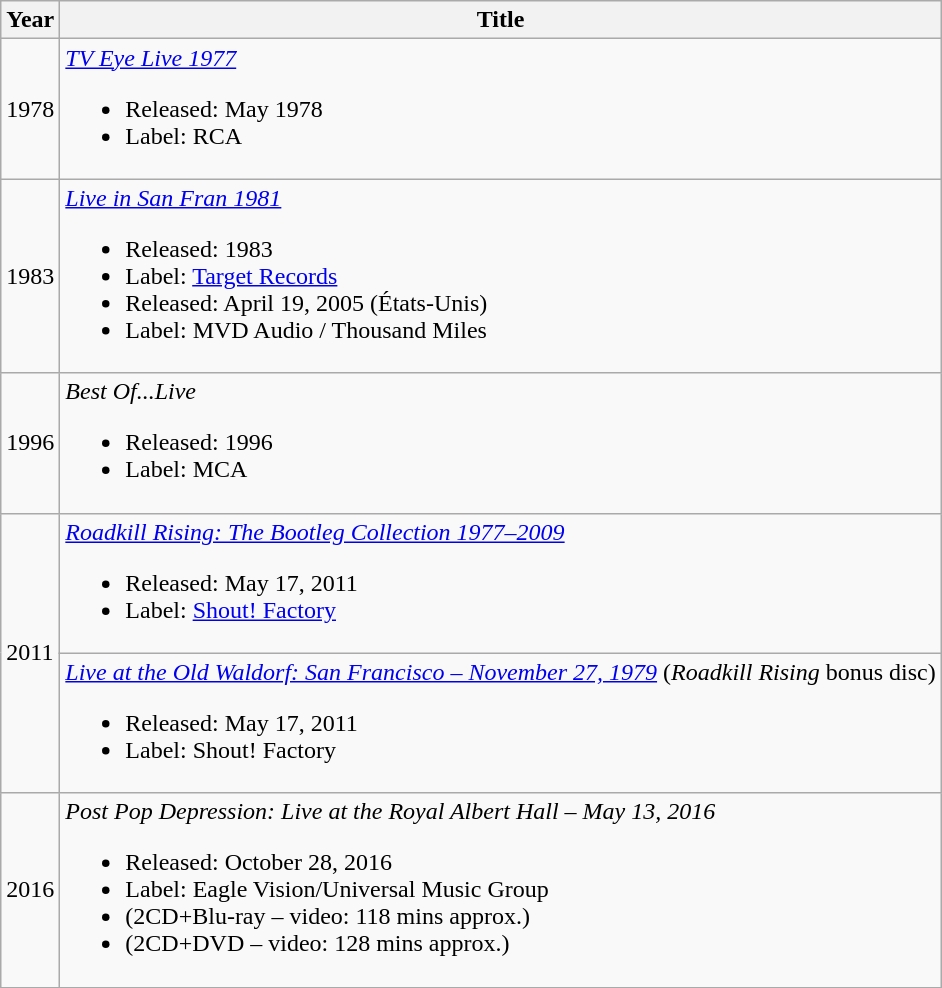<table class="wikitable">
<tr>
<th rowspan="1">Year</th>
<th rowspan="1">Title</th>
</tr>
<tr>
<td>1978</td>
<td><em><a href='#'>TV Eye Live 1977</a></em><br><ul><li>Released: May 1978</li><li>Label: RCA</li></ul></td>
</tr>
<tr>
<td>1983</td>
<td><em><a href='#'>Live in San Fran 1981</a></em><br><ul><li>Released: 1983</li><li>Label: <a href='#'>Target Records</a></li><li>Released: April 19, 2005 (États-Unis)</li><li>Label: MVD Audio  / Thousand Miles</li></ul></td>
</tr>
<tr>
<td>1996</td>
<td><em>Best Of...Live</em><br><ul><li>Released: 1996</li><li>Label: MCA</li></ul></td>
</tr>
<tr>
<td rowspan="2">2011</td>
<td><em><a href='#'>Roadkill Rising: The Bootleg Collection 1977–2009</a></em><br><ul><li>Released: May 17, 2011</li><li>Label: <a href='#'>Shout! Factory</a></li></ul></td>
</tr>
<tr>
<td><em><a href='#'>Live at the Old Waldorf: San Francisco – November 27, 1979</a></em> (<em>Roadkill Rising</em> bonus disc)<br><ul><li>Released: May 17, 2011</li><li>Label: Shout! Factory</li></ul></td>
</tr>
<tr>
<td>2016</td>
<td><em>Post Pop Depression: Live at the Royal Albert Hall – May 13, 2016</em><br><ul><li>Released: October 28, 2016</li><li>Label: Eagle Vision/Universal Music Group</li><li>(2CD+Blu-ray – video: 118 mins approx.)</li><li>(2CD+DVD – video: 128 mins approx.)</li></ul></td>
</tr>
</table>
